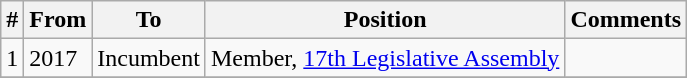<table class="wikitable sortable">
<tr>
<th>#</th>
<th>From</th>
<th>To</th>
<th>Position</th>
<th>Comments</th>
</tr>
<tr>
<td>1</td>
<td>2017</td>
<td>Incumbent</td>
<td>Member, <a href='#'>17th Legislative Assembly</a></td>
<td></td>
</tr>
<tr>
</tr>
</table>
